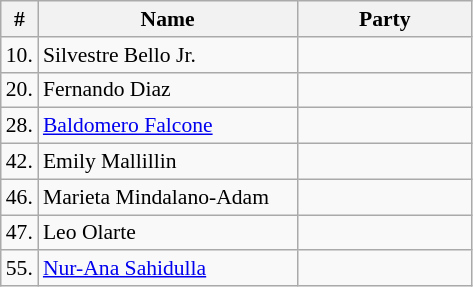<table class=wikitable style="font-size:90%">
<tr>
<th>#</th>
<th width=55%>Name</th>
<th colspan=2 width=110px>Party</th>
</tr>
<tr>
<td>10.</td>
<td>Silvestre Bello Jr.</td>
<td></td>
</tr>
<tr>
<td>20.</td>
<td>Fernando Diaz</td>
<td></td>
</tr>
<tr>
<td>28.</td>
<td><a href='#'>Baldomero Falcone</a></td>
<td></td>
</tr>
<tr>
<td>42.</td>
<td>Emily Mallillin</td>
<td></td>
</tr>
<tr>
<td>46.</td>
<td>Marieta Mindalano-Adam</td>
<td></td>
</tr>
<tr>
<td>47.</td>
<td>Leo Olarte</td>
<td></td>
</tr>
<tr>
<td>55.</td>
<td><a href='#'>Nur-Ana Sahidulla</a></td>
<td></td>
</tr>
</table>
